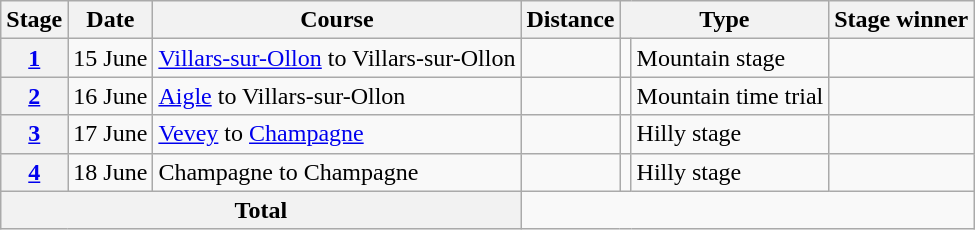<table class="wikitable sortable">
<tr>
<th scope="col">Stage</th>
<th scope="col">Date</th>
<th scope="col">Course</th>
<th scope="col">Distance</th>
<th colspan="2" scope="col">Type</th>
<th scope="col">Stage winner</th>
</tr>
<tr>
<th scope="row"><a href='#'>1</a></th>
<td style="text-align:center;">15 June</td>
<td><a href='#'>Villars-sur-Ollon</a> to Villars-sur-Ollon</td>
<td style="text-align:center;"></td>
<td></td>
<td>Mountain stage</td>
<td></td>
</tr>
<tr>
<th scope="row"><a href='#'>2</a></th>
<td style="text-align:center;">16 June</td>
<td><a href='#'>Aigle</a> to Villars-sur-Ollon</td>
<td style="text-align:center;"></td>
<td></td>
<td>Mountain time trial</td>
<td></td>
</tr>
<tr>
<th scope="row"><a href='#'>3</a></th>
<td style="text-align:center;">17 June</td>
<td><a href='#'>Vevey</a> to <a href='#'>Champagne</a></td>
<td style="text-align:center;"></td>
<td></td>
<td>Hilly stage</td>
<td></td>
</tr>
<tr>
<th scope="row"><a href='#'>4</a></th>
<td style="text-align:center;">18 June</td>
<td>Champagne to Champagne</td>
<td style="text-align:center;"></td>
<td></td>
<td>Hilly stage</td>
<td></td>
</tr>
<tr>
<th colspan="3">Total</th>
<td colspan="4" style="text-align:center;"></td>
</tr>
</table>
